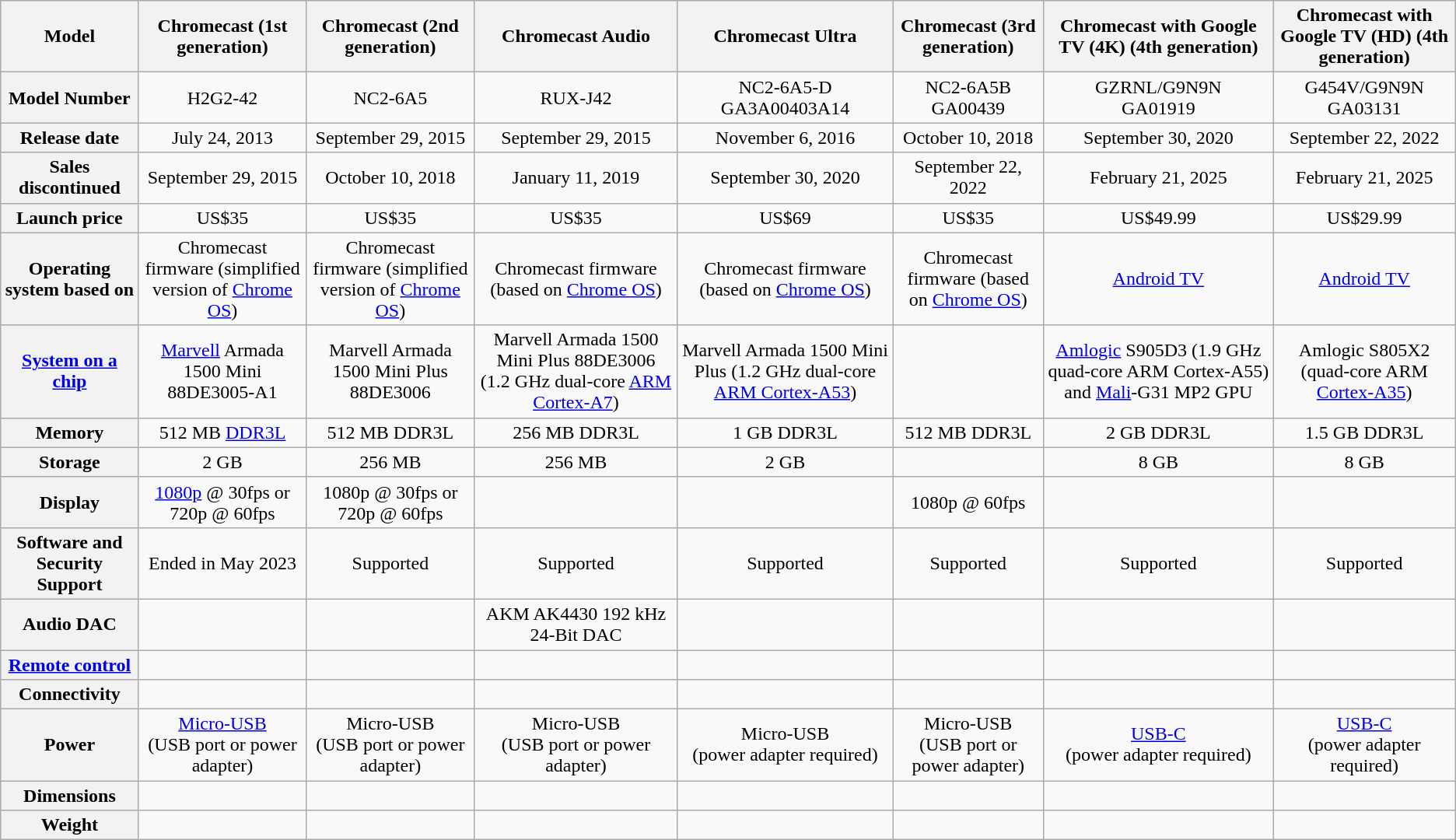<table class="wikitable" style="text-align:center">
<tr>
<th>Model</th>
<th>Chromecast (1st generation)</th>
<th>Chromecast (2nd generation)</th>
<th>Chromecast Audio</th>
<th>Chromecast Ultra</th>
<th>Chromecast (3rd generation)</th>
<th>Chromecast with Google TV (4K) (4th generation)</th>
<th>Chromecast with Google TV (HD) (4th generation)</th>
</tr>
<tr>
<th>Model Number</th>
<td>H2G2-42</td>
<td>NC2-6A5</td>
<td>RUX-J42</td>
<td>NC2-6A5-D<br>GA3A00403A14</td>
<td>NC2-6A5B<br>GA00439</td>
<td>GZRNL/G9N9N<br>GA01919</td>
<td>G454V/G9N9N<br>GA03131</td>
</tr>
<tr>
<th>Release date</th>
<td>July 24, 2013</td>
<td>September 29, 2015</td>
<td>September 29, 2015</td>
<td>November 6, 2016</td>
<td>October 10, 2018</td>
<td>September 30, 2020</td>
<td>September 22, 2022</td>
</tr>
<tr>
<th>Sales discontinued</th>
<td>September 29, 2015</td>
<td>October 10, 2018</td>
<td>January 11, 2019</td>
<td>September 30, 2020</td>
<td>September 22, 2022</td>
<td>February 21, 2025</td>
<td>February 21, 2025</td>
</tr>
<tr>
<th>Launch price</th>
<td>US$35</td>
<td>US$35</td>
<td>US$35</td>
<td>US$69</td>
<td>US$35</td>
<td>US$49.99</td>
<td>US$29.99</td>
</tr>
<tr>
<th>Operating system based on</th>
<td>Chromecast firmware (simplified version of <a href='#'>Chrome OS</a>)</td>
<td>Chromecast firmware (simplified version of <a href='#'>Chrome OS</a>)</td>
<td>Chromecast firmware (based on <a href='#'>Chrome OS</a>)</td>
<td>Chromecast firmware (based on <a href='#'>Chrome OS</a>)</td>
<td>Chromecast firmware (based on <a href='#'>Chrome OS</a>)</td>
<td><a href='#'>Android TV</a></td>
<td><a href='#'>Android TV</a></td>
</tr>
<tr>
<th><a href='#'>System on a chip</a></th>
<td><a href='#'>Marvell</a> Armada 1500 Mini 88DE3005-A1</td>
<td>Marvell Armada 1500 Mini Plus 88DE3006</td>
<td>Marvell Armada 1500 Mini Plus 88DE3006 (1.2 GHz dual-core <a href='#'>ARM Cortex-A7</a>)</td>
<td>Marvell Armada 1500 Mini Plus (1.2 GHz dual-core <a href='#'>ARM Cortex-A53</a>)</td>
<td></td>
<td><a href='#'>Amlogic</a> S905D3 (1.9 GHz quad-core ARM Cortex-A55) and <a href='#'>Mali</a>-G31 MP2 GPU</td>
<td>Amlogic S805X2 (quad-core ARM <a href='#'>Cortex-A35</a>)</td>
</tr>
<tr>
<th>Memory</th>
<td>512 MB <a href='#'>DDR3L</a></td>
<td>512 MB DDR3L</td>
<td>256 MB DDR3L</td>
<td>1 GB DDR3L</td>
<td>512 MB DDR3L</td>
<td>2 GB DDR3L</td>
<td>1.5 GB DDR3L</td>
</tr>
<tr>
<th>Storage</th>
<td>2 GB </td>
<td>256 MB</td>
<td>256 MB</td>
<td>2 GB</td>
<td></td>
<td>8 GB</td>
<td>8 GB</td>
</tr>
<tr>
<th>Display</th>
<td><a href='#'>1080p</a> @ 30fps or 720p @ 60fps</td>
<td>1080p @ 30fps or 720p @ 60fps</td>
<td></td>
<td></td>
<td>1080p @ 60fps</td>
<td></td>
<td></td>
</tr>
<tr>
<th>Software and Security Support</th>
<td>Ended in May 2023</td>
<td>Supported</td>
<td>Supported</td>
<td>Supported</td>
<td>Supported</td>
<td>Supported</td>
<td>Supported</td>
</tr>
<tr>
<th>Audio DAC</th>
<td></td>
<td></td>
<td>AKM AK4430 192 kHz 24-Bit DAC</td>
<td></td>
<td></td>
<td></td>
<td></td>
</tr>
<tr>
<th><a href='#'>Remote control</a></th>
<td></td>
<td></td>
<td></td>
<td></td>
<td></td>
<td></td>
<td></td>
</tr>
<tr>
<th>Connectivity</th>
<td></td>
<td></td>
<td></td>
<td></td>
<td></td>
<td></td>
<td></td>
</tr>
<tr>
<th>Power</th>
<td><a href='#'>Micro-USB</a><br>(USB port or power adapter)</td>
<td>Micro-USB<br>(USB port or power adapter)</td>
<td>Micro-USB<br>(USB port or power adapter)</td>
<td>Micro-USB<br>(power adapter required)</td>
<td>Micro-USB<br>(USB port or power adapter)</td>
<td><a href='#'>USB-C</a><br>(power adapter required)</td>
<td><a href='#'>USB-C</a><br>(power adapter required)</td>
</tr>
<tr>
<th>Dimensions</th>
<td></td>
<td></td>
<td></td>
<td></td>
<td></td>
<td></td>
<td></td>
</tr>
<tr>
<th>Weight</th>
<td></td>
<td></td>
<td></td>
<td></td>
<td></td>
<td></td>
<td></td>
</tr>
</table>
